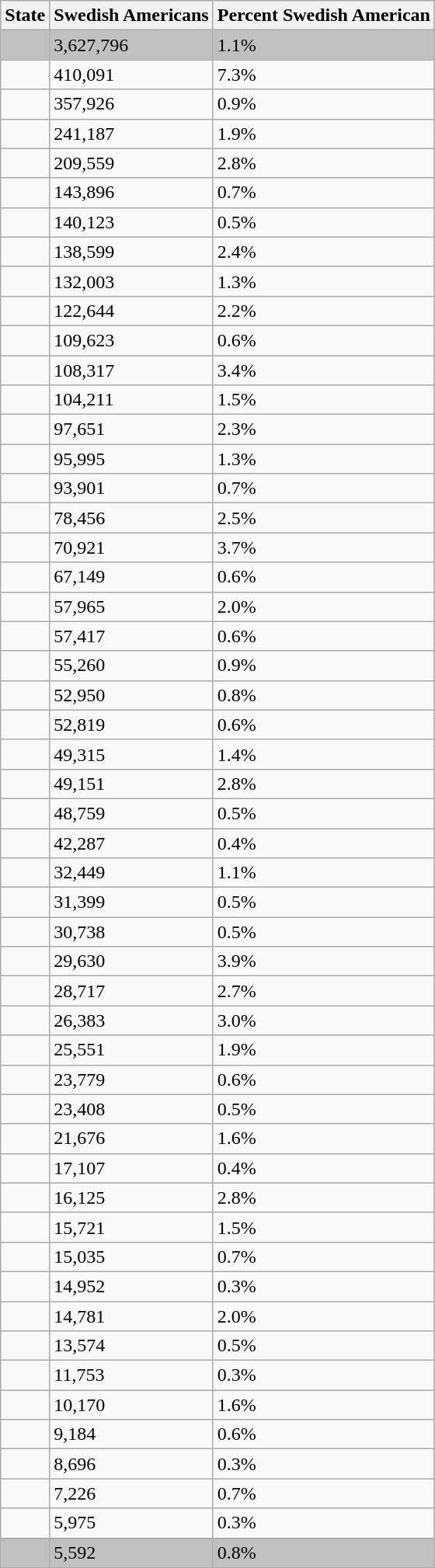<table class="wikitable sortable">
<tr>
<th>State<br></th>
<th>Swedish Americans<br></th>
<th>Percent Swedish American<br></th>
</tr>
<tr>
<td style="background:silver"></td>
<td style="background:silver">3,627,796</td>
<td style="background:silver">1.1%</td>
</tr>
<tr>
<td></td>
<td>410,091</td>
<td>7.3%</td>
</tr>
<tr>
<td></td>
<td>357,926</td>
<td>0.9%</td>
</tr>
<tr>
<td></td>
<td>241,187</td>
<td>1.9%</td>
</tr>
<tr>
<td></td>
<td>209,559</td>
<td>2.8%</td>
</tr>
<tr>
<td></td>
<td>143,896</td>
<td>0.7%</td>
</tr>
<tr>
<td></td>
<td>140,123</td>
<td>0.5%</td>
</tr>
<tr>
<td></td>
<td>138,599</td>
<td>2.4%</td>
</tr>
<tr>
<td></td>
<td>132,003</td>
<td>1.3%</td>
</tr>
<tr>
<td></td>
<td>122,644</td>
<td>2.2%</td>
</tr>
<tr>
<td></td>
<td>109,623</td>
<td>0.6%</td>
</tr>
<tr>
<td></td>
<td>108,317</td>
<td>3.4%</td>
</tr>
<tr>
<td></td>
<td>104,211</td>
<td>1.5%</td>
</tr>
<tr>
<td></td>
<td>97,651</td>
<td>2.3%</td>
</tr>
<tr>
<td></td>
<td>95,995</td>
<td>1.3%</td>
</tr>
<tr>
<td></td>
<td>93,901</td>
<td>0.7%</td>
</tr>
<tr>
<td></td>
<td>78,456</td>
<td>2.5%</td>
</tr>
<tr>
<td></td>
<td>70,921</td>
<td>3.7%</td>
</tr>
<tr>
<td></td>
<td>67,149</td>
<td>0.6%</td>
</tr>
<tr>
<td></td>
<td>57,965</td>
<td>2.0%</td>
</tr>
<tr>
<td></td>
<td>57,417</td>
<td>0.6%</td>
</tr>
<tr>
<td></td>
<td>55,260</td>
<td>0.9%</td>
</tr>
<tr>
<td></td>
<td>52,950</td>
<td>0.8%</td>
</tr>
<tr>
<td></td>
<td>52,819</td>
<td>0.6%</td>
</tr>
<tr>
<td></td>
<td>49,315</td>
<td>1.4%</td>
</tr>
<tr>
<td></td>
<td>49,151</td>
<td>2.8%</td>
</tr>
<tr>
<td></td>
<td>48,759</td>
<td>0.5%</td>
</tr>
<tr>
<td></td>
<td>42,287</td>
<td>0.4%</td>
</tr>
<tr>
<td></td>
<td>32,449</td>
<td>1.1%</td>
</tr>
<tr>
<td></td>
<td>31,399</td>
<td>0.5%</td>
</tr>
<tr>
<td></td>
<td>30,738</td>
<td>0.5%</td>
</tr>
<tr>
<td></td>
<td>29,630</td>
<td>3.9%</td>
</tr>
<tr>
<td></td>
<td>28,717</td>
<td>2.7%</td>
</tr>
<tr>
<td></td>
<td>26,383</td>
<td>3.0%</td>
</tr>
<tr>
<td></td>
<td>25,551</td>
<td>1.9%</td>
</tr>
<tr>
<td></td>
<td>23,779</td>
<td>0.6%</td>
</tr>
<tr>
<td></td>
<td>23,408</td>
<td>0.5%</td>
</tr>
<tr>
<td></td>
<td>21,676</td>
<td>1.6%</td>
</tr>
<tr>
<td></td>
<td>17,107</td>
<td>0.4%</td>
</tr>
<tr>
<td></td>
<td>16,125</td>
<td>2.8%</td>
</tr>
<tr>
<td></td>
<td>15,721</td>
<td>1.5%</td>
</tr>
<tr>
<td></td>
<td>15,035</td>
<td>0.7%</td>
</tr>
<tr>
<td></td>
<td>14,952</td>
<td>0.3%</td>
</tr>
<tr>
<td></td>
<td>14,781</td>
<td>2.0%</td>
</tr>
<tr>
<td></td>
<td>13,574</td>
<td>0.5%</td>
</tr>
<tr>
<td></td>
<td>11,753</td>
<td>0.3%</td>
</tr>
<tr>
<td></td>
<td>10,170</td>
<td>1.6%</td>
</tr>
<tr>
<td></td>
<td>9,184</td>
<td>0.6%</td>
</tr>
<tr>
<td></td>
<td>8,696</td>
<td>0.3%</td>
</tr>
<tr>
<td></td>
<td>7,226</td>
<td>0.7%</td>
</tr>
<tr>
<td></td>
<td>5,975</td>
<td>0.3%</td>
</tr>
<tr>
<td style="background:silver"></td>
<td style="background:silver">5,592</td>
<td style="background:silver">0.8%</td>
</tr>
</table>
